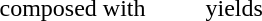<table valign="centre">
<tr ---->
<td></td>
<td>    composed with    </td>
<td></td>
<td>    yields    </td>
<td></td>
</tr>
</table>
